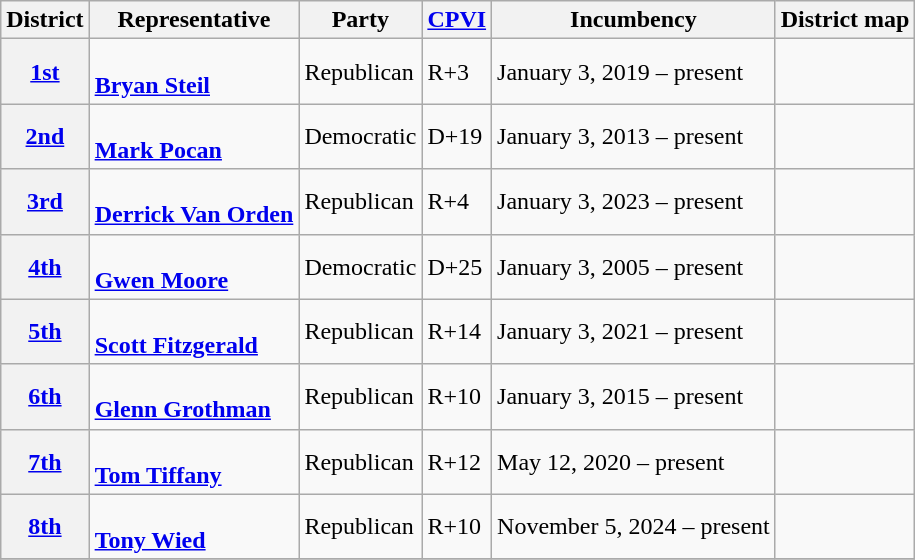<table class=wikitable>
<tr>
<th>District</th>
<th>Representative</th>
<th>Party</th>
<th><a href='#'>CPVI</a></th>
<th>Incumbency</th>
<th>District map</th>
</tr>
<tr>
<th><a href='#'>1st</a></th>
<td><br><strong><a href='#'>Bryan Steil</a></strong><br></td>
<td>Republican</td>
<td>R+3</td>
<td>January 3, 2019 – present</td>
<td></td>
</tr>
<tr>
<th><a href='#'>2nd</a></th>
<td><br><strong><a href='#'>Mark Pocan</a></strong><br></td>
<td>Democratic</td>
<td>D+19</td>
<td>January 3, 2013 – present</td>
<td></td>
</tr>
<tr>
<th><a href='#'>3rd</a></th>
<td><br><strong><a href='#'>Derrick Van Orden</a></strong><br></td>
<td>Republican</td>
<td>R+4</td>
<td>January 3, 2023 – present</td>
<td></td>
</tr>
<tr>
<th><a href='#'>4th</a></th>
<td><br><strong><a href='#'>Gwen Moore</a></strong><br></td>
<td>Democratic</td>
<td>D+25</td>
<td>January 3, 2005 – present</td>
<td></td>
</tr>
<tr>
<th><a href='#'>5th</a></th>
<td><br><strong><a href='#'>Scott Fitzgerald</a></strong><br></td>
<td>Republican</td>
<td>R+14</td>
<td>January 3, 2021 – present</td>
<td></td>
</tr>
<tr>
<th><a href='#'>6th</a></th>
<td><br><strong><a href='#'>Glenn Grothman</a></strong><br></td>
<td>Republican</td>
<td>R+10</td>
<td>January 3, 2015 – present</td>
<td></td>
</tr>
<tr>
<th><a href='#'>7th</a></th>
<td><br><strong><a href='#'>Tom Tiffany</a></strong><br></td>
<td>Republican</td>
<td>R+12</td>
<td>May 12, 2020 – present</td>
<td></td>
</tr>
<tr>
<th><a href='#'>8th</a></th>
<td><br><strong><a href='#'>Tony Wied</a></strong><br></td>
<td>Republican</td>
<td>R+10</td>
<td>November 5, 2024 – present</td>
<td></td>
</tr>
<tr>
</tr>
</table>
